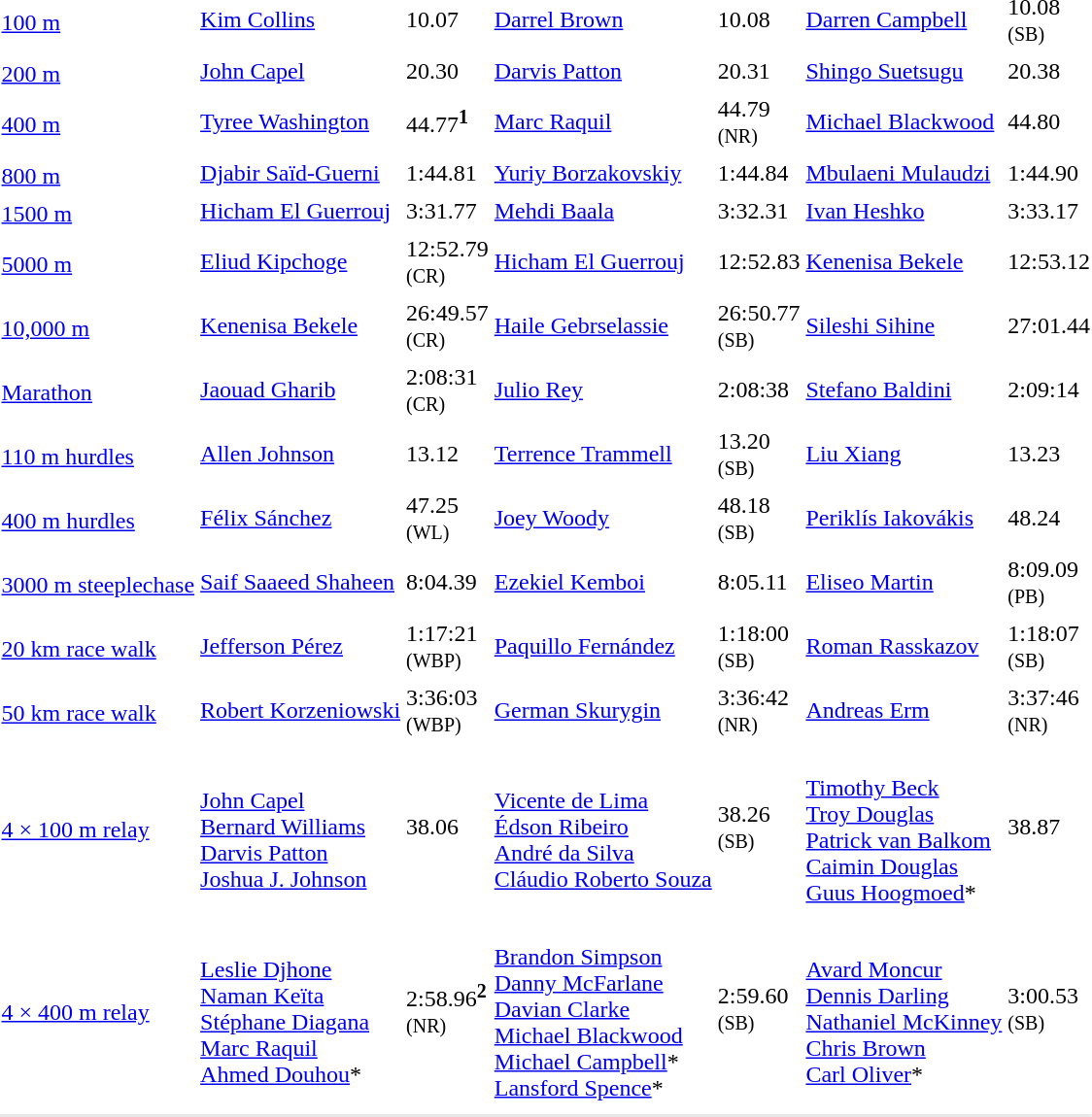<table>
<tr>
<td rowspan=2><a href='#'>100 m</a><br></td>
<td><a href='#'>Kim Collins</a><br></td>
<td>10.07</td>
<td><a href='#'>Darrel Brown</a><br></td>
<td>10.08</td>
<td><a href='#'>Darren Campbell</a><br></td>
<td>10.08<br><small>(SB)</small></td>
</tr>
<tr>
<td colspan=6></td>
</tr>
<tr>
<td rowspan=2><a href='#'>200 m</a><br></td>
<td><a href='#'>John Capel</a><br></td>
<td>20.30</td>
<td><a href='#'>Darvis Patton</a><br></td>
<td>20.31</td>
<td><a href='#'>Shingo Suetsugu</a><br></td>
<td>20.38</td>
</tr>
<tr>
<td colspan=6></td>
</tr>
<tr>
<td rowspan=2><a href='#'>400 m</a><br></td>
<td><a href='#'>Tyree Washington</a><br></td>
<td>44.77<sup><strong>1</strong></sup></td>
<td><a href='#'>Marc Raquil</a><br></td>
<td>44.79<br><small>(NR)</small></td>
<td><a href='#'>Michael Blackwood</a><br></td>
<td>44.80</td>
</tr>
<tr>
<td colspan=6></td>
</tr>
<tr>
<td rowspan=2><a href='#'>800 m</a><br></td>
<td><a href='#'>Djabir Saïd-Guerni</a><br></td>
<td>1:44.81</td>
<td><a href='#'>Yuriy Borzakovskiy</a><br></td>
<td>1:44.84</td>
<td><a href='#'>Mbulaeni Mulaudzi</a><br></td>
<td>1:44.90</td>
</tr>
<tr>
<td colspan=6></td>
</tr>
<tr>
<td rowspan=2><a href='#'>1500 m</a><br></td>
<td><a href='#'>Hicham El Guerrouj</a><br></td>
<td>3:31.77</td>
<td><a href='#'>Mehdi Baala</a><br></td>
<td>3:32.31</td>
<td><a href='#'>Ivan Heshko</a><br></td>
<td>3:33.17</td>
</tr>
<tr>
<td colspan=6></td>
</tr>
<tr>
<td rowspan=2><a href='#'>5000 m</a><br></td>
<td><a href='#'>Eliud Kipchoge</a><br></td>
<td>12:52.79<br><small>(CR)</small></td>
<td><a href='#'>Hicham El Guerrouj</a><br></td>
<td>12:52.83</td>
<td><a href='#'>Kenenisa Bekele</a><br></td>
<td>12:53.12</td>
</tr>
<tr>
<td colspan=6></td>
</tr>
<tr>
<td rowspan=2><a href='#'>10,000 m</a><br></td>
<td><a href='#'>Kenenisa Bekele</a><br></td>
<td>26:49.57<br><small>(CR)</small></td>
<td><a href='#'>Haile Gebrselassie</a><br></td>
<td>26:50.77<br><small>(SB)</small></td>
<td><a href='#'>Sileshi Sihine</a><br></td>
<td>27:01.44</td>
</tr>
<tr>
<td colspan=6></td>
</tr>
<tr>
<td rowspan=2><a href='#'>Marathon</a><br></td>
<td><a href='#'>Jaouad Gharib</a><br></td>
<td>2:08:31<br><small>(CR)</small></td>
<td><a href='#'>Julio Rey</a><br></td>
<td>2:08:38</td>
<td><a href='#'>Stefano Baldini</a><br></td>
<td>2:09:14</td>
</tr>
<tr>
<td colspan=6></td>
</tr>
<tr>
<td rowspan=2><a href='#'>110 m hurdles</a><br></td>
<td><a href='#'>Allen Johnson</a><br></td>
<td>13.12</td>
<td><a href='#'>Terrence Trammell</a><br></td>
<td>13.20<br><small>(SB)</small></td>
<td><a href='#'>Liu Xiang</a><br></td>
<td>13.23</td>
</tr>
<tr>
<td colspan=6></td>
</tr>
<tr>
<td rowspan=2><a href='#'>400 m hurdles</a><br></td>
<td><a href='#'>Félix Sánchez</a><br></td>
<td>47.25<br><small>(WL)</small></td>
<td><a href='#'>Joey Woody</a><br></td>
<td>48.18<br><small>(SB)</small></td>
<td><a href='#'>Periklís Iakovákis</a><br></td>
<td>48.24</td>
</tr>
<tr>
<td colspan=6></td>
</tr>
<tr>
<td rowspan=2><a href='#'>3000 m steeplechase</a><br></td>
<td><a href='#'>Saif Saaeed Shaheen</a><br></td>
<td>8:04.39</td>
<td><a href='#'>Ezekiel Kemboi</a><br></td>
<td>8:05.11</td>
<td><a href='#'>Eliseo Martin</a><br></td>
<td>8:09.09<br><small>(PB)</small></td>
</tr>
<tr>
<td colspan=6></td>
</tr>
<tr>
<td rowspan=2><a href='#'>20 km race walk</a><br></td>
<td><a href='#'>Jefferson Pérez</a><br></td>
<td>1:17:21<br><small>(WBP)</small></td>
<td><a href='#'>Paquillo Fernández</a><br></td>
<td>1:18:00<br><small>(SB)</small></td>
<td><a href='#'>Roman Rasskazov</a><br></td>
<td>1:18:07<br><small>(SB)</small></td>
</tr>
<tr>
<td colspan=6></td>
</tr>
<tr>
<td rowspan=2><a href='#'>50 km race walk</a><br></td>
<td><a href='#'>Robert Korzeniowski</a><br></td>
<td>3:36:03<br><small>(WBP)</small></td>
<td><a href='#'>German Skurygin</a><br></td>
<td>3:36:42<br><small>(NR)</small></td>
<td><a href='#'>Andreas Erm</a><br></td>
<td>3:37:46<br><small>(NR)</small></td>
</tr>
<tr>
<td colspan=6></td>
</tr>
<tr>
<td rowspan=2><a href='#'>4 × 100 m relay</a><br></td>
<td><br><a href='#'>John Capel</a><br><a href='#'>Bernard Williams</a><br><a href='#'>Darvis Patton</a><br><a href='#'>Joshua J. Johnson</a></td>
<td>38.06</td>
<td><br><a href='#'>Vicente de Lima</a><br><a href='#'>Édson Ribeiro</a><br><a href='#'>André da Silva</a><br><a href='#'>Cláudio Roberto Souza</a></td>
<td>38.26<br><small>(SB)</small></td>
<td><br><a href='#'>Timothy Beck</a><br><a href='#'>Troy Douglas</a><br><a href='#'>Patrick van Balkom</a><br><a href='#'>Caimin Douglas</a><br><a href='#'>Guus Hoogmoed</a>*</td>
<td>38.87</td>
</tr>
<tr>
<td colspan=6></td>
</tr>
<tr>
<td rowspan=2><a href='#'>4 × 400 m relay</a><br></td>
<td><br><a href='#'>Leslie Djhone</a><br><a href='#'>Naman Keïta</a><br><a href='#'>Stéphane Diagana</a><br><a href='#'>Marc Raquil</a><br><a href='#'>Ahmed Douhou</a>*</td>
<td>2:58.96<sup><strong>2</strong></sup><br><small>(NR)</small></td>
<td><br><a href='#'>Brandon Simpson</a><br><a href='#'>Danny McFarlane</a><br><a href='#'>Davian Clarke</a><br><a href='#'>Michael Blackwood</a><br><a href='#'>Michael Campbell</a>*<br><a href='#'>Lansford Spence</a>*</td>
<td>2:59.60<br><small>(SB)</small></td>
<td><br><a href='#'>Avard Moncur</a><br><a href='#'>Dennis Darling</a><br><a href='#'>Nathaniel McKinney</a><br><a href='#'>Chris Brown</a><br><a href='#'>Carl Oliver</a>*</td>
<td>3:00.53<br><small>(SB)</small></td>
</tr>
<tr>
<td colspan=6></td>
</tr>
<tr>
</tr>
<tr bgcolor= e8e8e8>
<td colspan=7></td>
</tr>
</table>
